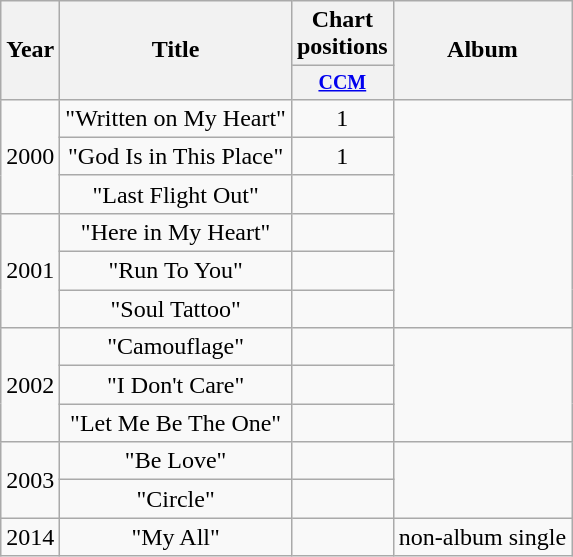<table class=wikitable style=text-align:center;>
<tr>
<th rowspan="2">Year</th>
<th rowspan="2">Title</th>
<th colspan="1">Chart positions</th>
<th rowspan="2">Album</th>
</tr>
<tr style=font-size:smaller;>
<th width=50><a href='#'>CCM</a></th>
</tr>
<tr>
<td rowspan="3">2000</td>
<td>"Written on My Heart"</td>
<td>1</td>
<td rowspan="6"></td>
</tr>
<tr>
<td>"God Is in This Place"</td>
<td>1</td>
</tr>
<tr>
<td>"Last Flight Out"</td>
<td></td>
</tr>
<tr>
<td rowspan="3">2001</td>
<td>"Here in My Heart"</td>
<td></td>
</tr>
<tr>
<td>"Run To You"</td>
<td></td>
</tr>
<tr>
<td>"Soul Tattoo"</td>
<td></td>
</tr>
<tr>
<td rowspan="3">2002</td>
<td>"Camouflage"</td>
<td></td>
<td rowspan="3"></td>
</tr>
<tr>
<td>"I Don't Care"</td>
<td></td>
</tr>
<tr>
<td>"Let Me Be The One" </td>
<td></td>
</tr>
<tr>
<td rowspan="2">2003</td>
<td>"Be Love"</td>
<td></td>
<td rowspan="2"></td>
</tr>
<tr>
<td>"Circle"</td>
<td></td>
</tr>
<tr>
<td>2014</td>
<td>"My All"</td>
<td></td>
<td>non-album single</td>
</tr>
</table>
